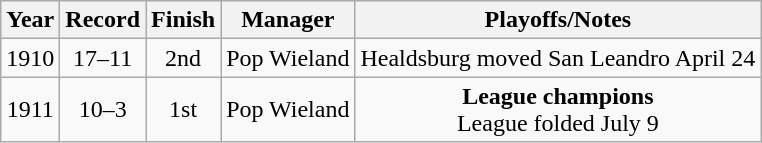<table class="wikitable">
<tr>
<th>Year</th>
<th>Record</th>
<th>Finish</th>
<th>Manager</th>
<th>Playoffs/Notes</th>
</tr>
<tr align=center>
<td>1910</td>
<td>17–11</td>
<td>2nd</td>
<td>Pop Wieland</td>
<td>Healdsburg moved San Leandro April 24</td>
</tr>
<tr align=center>
<td>1911</td>
<td>10–3</td>
<td>1st</td>
<td>Pop Wieland</td>
<td><strong>League champions</strong><br>League folded July 9</td>
</tr>
</table>
